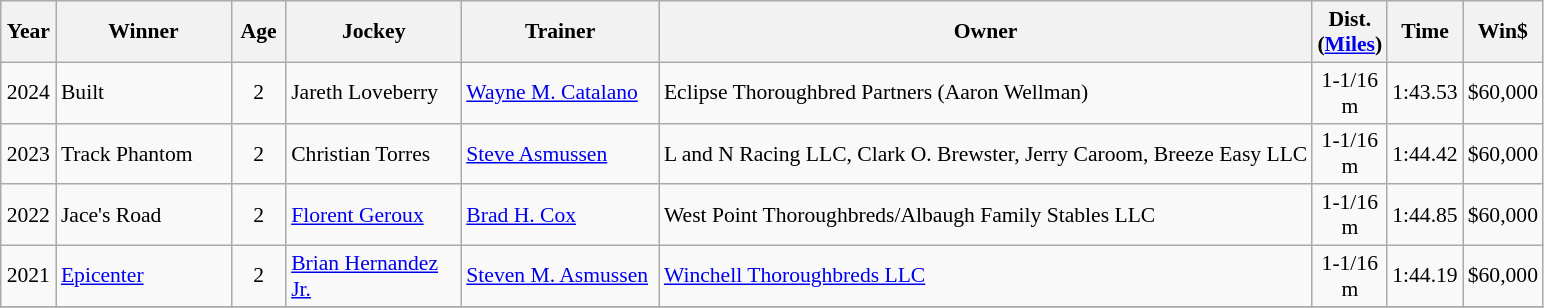<table class="wikitable sortable" style="font-size:90%">
<tr>
<th style="width:30px">Year<br></th>
<th style="width:110px">Winner<br></th>
<th style="width:30px">Age<br></th>
<th style="width:110px">Jockey<br></th>
<th style="width:125px">Trainer<br></th>
<th>Owner<br></th>
<th style="width:35px">Dist.<br> <span>(<a href='#'>Miles</a>)</span></th>
<th style="width:25px">Time<br></th>
<th style="width:25px">Win$</th>
</tr>
<tr>
<td align=center>2024</td>
<td>Built</td>
<td align=center>2</td>
<td>Jareth Loveberry</td>
<td><a href='#'>Wayne M. Catalano</a></td>
<td>Eclipse Thoroughbred Partners (Aaron Wellman)</td>
<td align=center>1-1/16 m</td>
<td align=center>1:43.53</td>
<td align=center>$60,000</td>
</tr>
<tr>
<td align=center>2023</td>
<td>Track Phantom</td>
<td align=center>2</td>
<td>Christian Torres</td>
<td><a href='#'>Steve Asmussen</a></td>
<td>L and N Racing LLC, Clark O. Brewster, Jerry Caroom, Breeze Easy LLC</td>
<td align=center>1-1/16 m</td>
<td align=center>1:44.42</td>
<td align=center>$60,000</td>
</tr>
<tr>
<td align=center>2022</td>
<td>Jace's Road</td>
<td align=center>2</td>
<td><a href='#'>Florent Geroux</a></td>
<td><a href='#'>Brad H. Cox</a></td>
<td>West Point Thoroughbreds/Albaugh Family Stables LLC</td>
<td align=center>1-1/16 m</td>
<td align=center>1:44.85</td>
<td align=center>$60,000</td>
</tr>
<tr>
<td align=center>2021</td>
<td><a href='#'>Epicenter</a></td>
<td align=center>2</td>
<td><a href='#'>Brian Hernandez Jr.</a></td>
<td><a href='#'>Steven M. Asmussen</a></td>
<td><a href='#'>Winchell Thoroughbreds LLC</a></td>
<td align=center>1-1/16 m</td>
<td align=center>1:44.19</td>
<td align=center>$60,000</td>
</tr>
<tr>
</tr>
</table>
